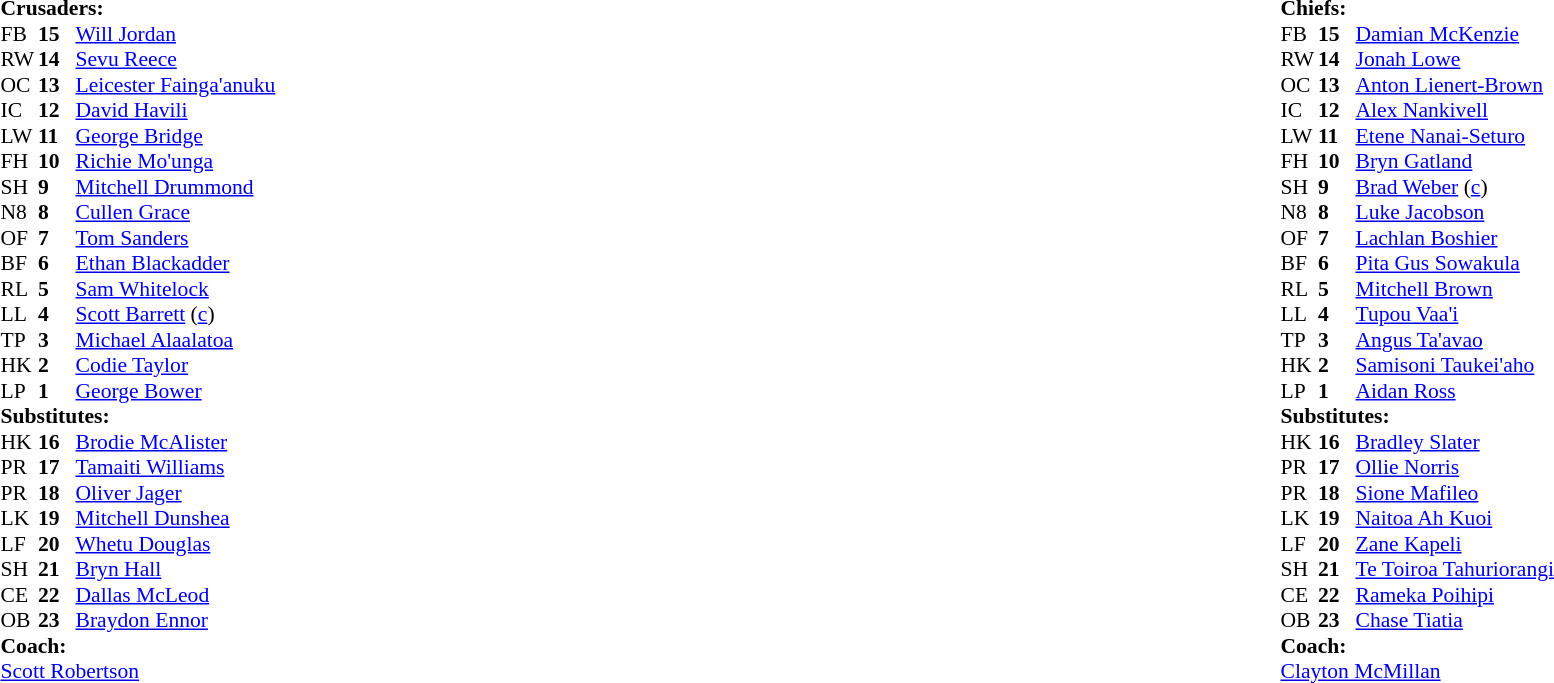<table style="width:100%;">
<tr>
<td style="vertical-align:top; width:50%;"><br><table cellspacing="0" cellpadding="0" style="font-size: 90%">
<tr>
<td colspan="4"><strong>Crusaders:</strong></td>
</tr>
<tr>
<th width="25"></th>
<th width="25"></th>
</tr>
<tr>
<td>FB</td>
<td><strong>15</strong></td>
<td><a href='#'>Will Jordan</a></td>
<td></td>
<td></td>
</tr>
<tr>
<td>RW</td>
<td><strong>14</strong></td>
<td><a href='#'>Sevu Reece</a></td>
<td></td>
<td></td>
</tr>
<tr>
<td>OC</td>
<td><strong>13</strong></td>
<td><a href='#'>Leicester Fainga'anuku</a></td>
<td></td>
<td></td>
</tr>
<tr>
<td>IC</td>
<td><strong>12</strong></td>
<td><a href='#'>David Havili</a></td>
<td></td>
<td></td>
</tr>
<tr>
<td>LW</td>
<td><strong>11</strong></td>
<td><a href='#'>George Bridge</a></td>
<td></td>
<td></td>
</tr>
<tr>
<td>FH</td>
<td><strong>10</strong></td>
<td><a href='#'>Richie Mo'unga</a></td>
<td></td>
<td></td>
</tr>
<tr>
<td>SH</td>
<td><strong>9</strong></td>
<td><a href='#'>Mitchell Drummond</a></td>
<td></td>
<td></td>
</tr>
<tr>
<td>N8</td>
<td><strong>8</strong></td>
<td><a href='#'>Cullen Grace</a></td>
<td></td>
<td></td>
</tr>
<tr>
<td>OF</td>
<td><strong>7</strong></td>
<td><a href='#'>Tom Sanders</a></td>
<td></td>
<td></td>
</tr>
<tr>
<td>BF</td>
<td><strong>6</strong></td>
<td><a href='#'>Ethan Blackadder</a></td>
<td></td>
<td></td>
</tr>
<tr>
<td>RL</td>
<td><strong>5</strong></td>
<td><a href='#'>Sam Whitelock</a></td>
<td></td>
<td></td>
</tr>
<tr>
<td>LL</td>
<td><strong>4</strong></td>
<td><a href='#'>Scott Barrett</a> (<a href='#'>c</a>)</td>
<td></td>
<td></td>
</tr>
<tr>
<td>TP</td>
<td><strong>3</strong></td>
<td><a href='#'>Michael Alaalatoa</a></td>
<td></td>
<td></td>
</tr>
<tr>
<td>HK</td>
<td><strong>2</strong></td>
<td><a href='#'>Codie Taylor</a></td>
<td></td>
<td></td>
<td></td>
<td></td>
</tr>
<tr>
<td>LP</td>
<td><strong>1</strong></td>
<td><a href='#'>George Bower</a></td>
<td></td>
<td></td>
</tr>
<tr>
<td colspan="3"><strong>Substitutes:</strong></td>
</tr>
<tr>
<td>HK</td>
<td><strong>16</strong></td>
<td><a href='#'>Brodie McAlister</a></td>
<td></td>
<td></td>
<td></td>
<td></td>
</tr>
<tr>
<td>PR</td>
<td><strong>17</strong></td>
<td><a href='#'>Tamaiti Williams</a></td>
<td></td>
<td></td>
</tr>
<tr>
<td>PR</td>
<td><strong>18</strong></td>
<td><a href='#'>Oliver Jager</a></td>
<td></td>
<td></td>
</tr>
<tr>
<td>LK</td>
<td><strong>19</strong></td>
<td><a href='#'>Mitchell Dunshea</a></td>
<td></td>
<td></td>
</tr>
<tr>
<td>LF</td>
<td><strong>20</strong></td>
<td><a href='#'>Whetu Douglas</a></td>
<td></td>
<td></td>
<td></td>
</tr>
<tr>
<td>SH</td>
<td><strong>21</strong></td>
<td><a href='#'>Bryn Hall</a></td>
<td></td>
<td></td>
</tr>
<tr>
<td>CE</td>
<td><strong>22</strong></td>
<td><a href='#'>Dallas McLeod</a></td>
<td></td>
<td></td>
</tr>
<tr>
<td>OB</td>
<td><strong>23</strong></td>
<td><a href='#'>Braydon Ennor</a></td>
<td></td>
<td></td>
</tr>
<tr>
<td colspan="3"><strong>Coach:</strong></td>
</tr>
<tr>
<td colspan="4"><a href='#'>Scott Robertson</a></td>
</tr>
</table>
</td>
<td style="vertical-align:top; width:50%;"><br><table cellspacing="0" cellpadding="0" style="font-size:90%; margin:auto;">
<tr>
<td colspan="4"><strong>Chiefs:</strong></td>
</tr>
<tr>
<th width="25"></th>
<th width="25"></th>
</tr>
<tr>
<td>FB</td>
<td><strong>15</strong></td>
<td><a href='#'>Damian McKenzie</a></td>
<td></td>
<td></td>
</tr>
<tr>
<td>RW</td>
<td><strong>14</strong></td>
<td><a href='#'>Jonah Lowe</a></td>
<td></td>
<td></td>
</tr>
<tr>
<td>OC</td>
<td><strong>13</strong></td>
<td><a href='#'>Anton Lienert-Brown</a></td>
<td></td>
<td></td>
</tr>
<tr>
<td>IC</td>
<td><strong>12</strong></td>
<td><a href='#'>Alex Nankivell</a></td>
<td></td>
<td></td>
</tr>
<tr>
<td>LW</td>
<td><strong>11</strong></td>
<td><a href='#'>Etene Nanai-Seturo</a></td>
<td></td>
<td></td>
</tr>
<tr>
<td>FH</td>
<td><strong>10</strong></td>
<td><a href='#'>Bryn Gatland</a></td>
<td></td>
<td></td>
</tr>
<tr>
<td>SH</td>
<td><strong>9</strong></td>
<td><a href='#'>Brad Weber</a> (<a href='#'>c</a>)</td>
<td></td>
<td></td>
<td></td>
<td></td>
</tr>
<tr>
<td>N8</td>
<td><strong>8</strong></td>
<td><a href='#'>Luke Jacobson</a></td>
<td></td>
<td></td>
</tr>
<tr>
<td>OF</td>
<td><strong>7</strong></td>
<td><a href='#'>Lachlan Boshier</a></td>
<td></td>
<td></td>
</tr>
<tr>
<td>BF</td>
<td><strong>6</strong></td>
<td><a href='#'>Pita Gus Sowakula</a></td>
<td></td>
<td></td>
</tr>
<tr>
<td>RL</td>
<td><strong>5</strong></td>
<td><a href='#'>Mitchell Brown</a></td>
<td></td>
<td></td>
</tr>
<tr>
<td>LL</td>
<td><strong>4</strong></td>
<td><a href='#'>Tupou Vaa'i</a></td>
<td></td>
<td></td>
</tr>
<tr>
<td>TP</td>
<td><strong>3</strong></td>
<td><a href='#'>Angus Ta'avao</a></td>
<td></td>
<td></td>
</tr>
<tr>
<td>HK</td>
<td><strong>2</strong></td>
<td><a href='#'>Samisoni Taukei'aho</a></td>
<td></td>
<td></td>
</tr>
<tr>
<td>LP</td>
<td><strong>1</strong></td>
<td><a href='#'>Aidan Ross</a></td>
<td></td>
<td></td>
</tr>
<tr>
<td colspan="3"><strong>Substitutes:</strong></td>
</tr>
<tr>
<td>HK</td>
<td><strong>16</strong></td>
<td><a href='#'>Bradley Slater</a></td>
<td></td>
<td></td>
</tr>
<tr>
<td>PR</td>
<td><strong>17</strong></td>
<td><a href='#'>Ollie Norris</a></td>
<td></td>
<td></td>
</tr>
<tr>
<td>PR</td>
<td><strong>18</strong></td>
<td><a href='#'>Sione Mafileo</a></td>
<td></td>
<td></td>
</tr>
<tr>
<td>LK</td>
<td><strong>19</strong></td>
<td><a href='#'>Naitoa Ah Kuoi</a></td>
<td></td>
<td></td>
</tr>
<tr>
<td>LF</td>
<td><strong>20</strong></td>
<td><a href='#'>Zane Kapeli</a></td>
<td></td>
<td></td>
</tr>
<tr>
<td>SH</td>
<td><strong>21</strong></td>
<td><a href='#'>Te Toiroa Tahuriorangi</a></td>
<td></td>
<td></td>
<td></td>
<td></td>
</tr>
<tr>
<td>CE</td>
<td><strong>22</strong></td>
<td><a href='#'>Rameka Poihipi</a></td>
<td></td>
<td></td>
</tr>
<tr>
<td>OB</td>
<td><strong>23</strong></td>
<td><a href='#'>Chase Tiatia</a></td>
<td></td>
<td></td>
</tr>
<tr>
<td colspan="3"><strong>Coach:</strong></td>
</tr>
<tr>
<td colspan="4"><a href='#'>Clayton McMillan</a></td>
</tr>
</table>
</td>
</tr>
</table>
